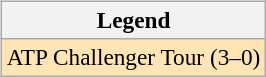<table>
<tr valign=top>
<td><br><table class="wikitable" style=font-size:97%>
<tr>
<th>Legend</th>
</tr>
<tr style="background:moccasin;">
<td>ATP Challenger Tour (3–0)</td>
</tr>
</table>
</td>
<td></td>
</tr>
</table>
